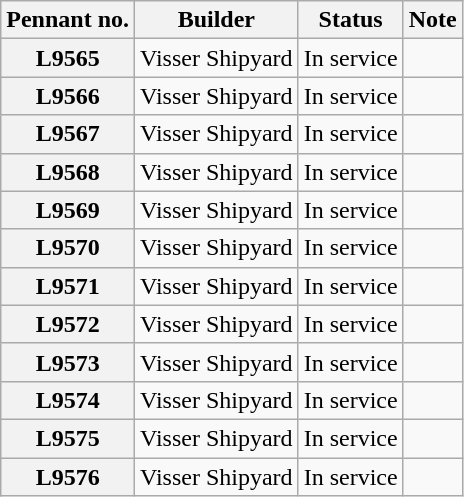<table class="wikitable plainrowheaders">
<tr>
<th scope="col">Pennant no.</th>
<th scope="col">Builder</th>
<th scope="col">Status</th>
<th scope="col">Note</th>
</tr>
<tr>
<th scope="row">L9565</th>
<td>Visser Shipyard</td>
<td>In service</td>
<td></td>
</tr>
<tr>
<th scope="row">L9566</th>
<td>Visser Shipyard</td>
<td>In service</td>
<td></td>
</tr>
<tr>
<th scope="row">L9567</th>
<td>Visser Shipyard</td>
<td>In service</td>
<td></td>
</tr>
<tr>
<th scope="row">L9568</th>
<td>Visser Shipyard</td>
<td>In service</td>
<td></td>
</tr>
<tr>
<th scope="row">L9569</th>
<td>Visser Shipyard</td>
<td>In service</td>
<td></td>
</tr>
<tr>
<th scope="row">L9570</th>
<td>Visser Shipyard</td>
<td>In service</td>
<td></td>
</tr>
<tr>
<th scope="row">L9571</th>
<td>Visser Shipyard</td>
<td>In service</td>
<td></td>
</tr>
<tr>
<th scope="row">L9572</th>
<td>Visser Shipyard</td>
<td>In service</td>
<td></td>
</tr>
<tr>
<th scope="row">L9573</th>
<td>Visser Shipyard</td>
<td>In service</td>
<td></td>
</tr>
<tr>
<th scope="row">L9574</th>
<td>Visser Shipyard</td>
<td>In service</td>
<td></td>
</tr>
<tr>
<th scope="row">L9575</th>
<td>Visser Shipyard</td>
<td>In service</td>
<td></td>
</tr>
<tr>
<th scope="row">L9576</th>
<td>Visser Shipyard</td>
<td>In service</td>
<td></td>
</tr>
</table>
